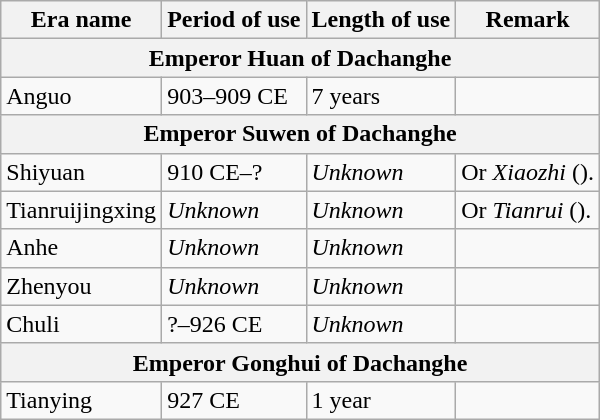<table class="wikitable">
<tr>
<th>Era name</th>
<th>Period of use</th>
<th>Length of use</th>
<th>Remark</th>
</tr>
<tr>
<th colspan="4">Emperor Huan of Dachanghe<br></th>
</tr>
<tr>
<td>Anguo<br></td>
<td>903–909 CE</td>
<td>7 years</td>
<td></td>
</tr>
<tr>
<th colspan="4">Emperor Suwen of Dachanghe<br></th>
</tr>
<tr>
<td>Shiyuan<br></td>
<td>910 CE–?</td>
<td><em>Unknown</em></td>
<td>Or <em>Xiaozhi</em> ().</td>
</tr>
<tr>
<td>Tianruijingxing<br></td>
<td><em>Unknown</em></td>
<td><em>Unknown</em></td>
<td>Or <em>Tianrui</em> ().</td>
</tr>
<tr>
<td>Anhe<br></td>
<td><em>Unknown</em></td>
<td><em>Unknown</em></td>
<td></td>
</tr>
<tr>
<td>Zhenyou<br></td>
<td><em>Unknown</em></td>
<td><em>Unknown</em></td>
<td></td>
</tr>
<tr>
<td>Chuli<br></td>
<td>?–926 CE</td>
<td><em>Unknown</em></td>
<td></td>
</tr>
<tr>
<th colspan="4">Emperor Gonghui of Dachanghe<br></th>
</tr>
<tr>
<td>Tianying<br></td>
<td>927 CE</td>
<td>1 year</td>
<td></td>
</tr>
</table>
